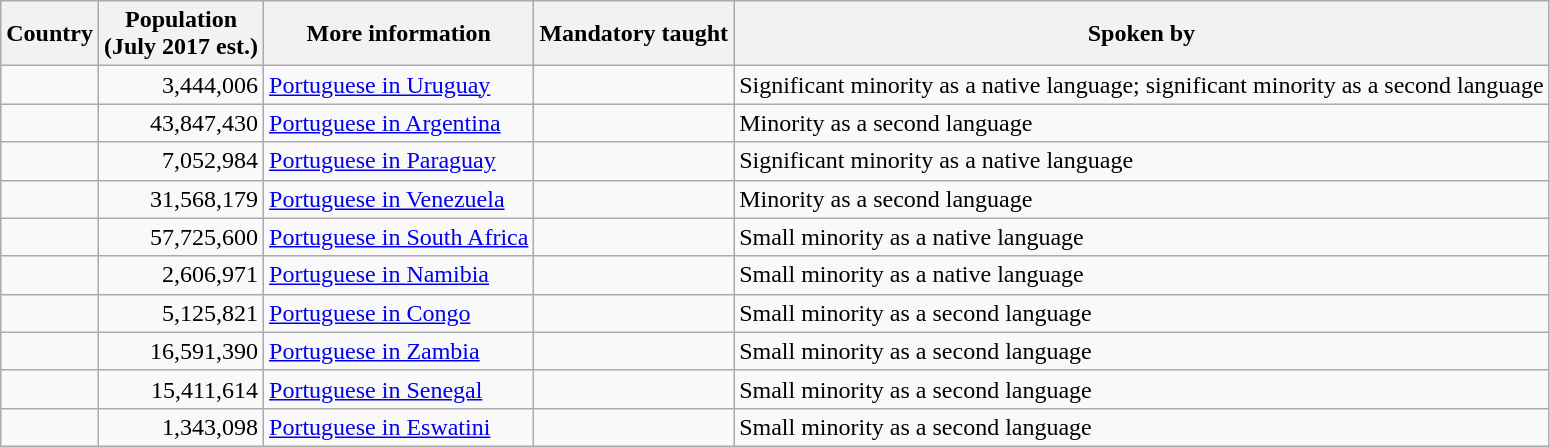<table class="wikitable sortable">
<tr>
<th>Country</th>
<th>Population<br>(July 2017 est.)</th>
<th>More information</th>
<th>Mandatory taught</th>
<th>Spoken by</th>
</tr>
<tr>
<td style="text-align:left;"></td>
<td style="text-align: right">3,444,006</td>
<td><a href='#'>Portuguese in Uruguay</a></td>
<td></td>
<td>Significant minority as a native language; significant minority as a second language</td>
</tr>
<tr>
<td style="text-align:left;"></td>
<td style="text-align: right">43,847,430</td>
<td><a href='#'>Portuguese in Argentina</a></td>
<td></td>
<td>Minority as a second language</td>
</tr>
<tr>
<td style="text-align:left;"></td>
<td style="text-align: right">7,052,984</td>
<td><a href='#'>Portuguese in Paraguay</a></td>
<td></td>
<td>Significant minority as a native language</td>
</tr>
<tr>
<td style="text-align:left;"></td>
<td style="text-align: right">31,568,179</td>
<td><a href='#'>Portuguese in Venezuela</a></td>
<td></td>
<td>Minority as a second language</td>
</tr>
<tr>
<td style="text-align:left;"></td>
<td style="text-align: right">57,725,600</td>
<td><a href='#'>Portuguese in South Africa</a></td>
<td></td>
<td>Small minority as a native language</td>
</tr>
<tr>
<td style="text-align:left;"></td>
<td style="text-align: right">2,606,971</td>
<td><a href='#'>Portuguese in Namibia</a></td>
<td></td>
<td>Small minority as a native language</td>
</tr>
<tr>
<td style="text-align:left;"></td>
<td style="text-align: right">5,125,821</td>
<td><a href='#'>Portuguese in Congo</a></td>
<td></td>
<td>Small minority as a second language</td>
</tr>
<tr>
<td style="text-align:left;"></td>
<td style="text-align: right">16,591,390</td>
<td><a href='#'>Portuguese in Zambia</a></td>
<td></td>
<td>Small minority as a second language</td>
</tr>
<tr>
<td style="text-align:left;"></td>
<td style="text-align: right">15,411,614</td>
<td><a href='#'>Portuguese in Senegal</a></td>
<td></td>
<td>Small minority as a second language</td>
</tr>
<tr>
<td style="text-align:left;"></td>
<td style="text-align: right">1,343,098</td>
<td><a href='#'>Portuguese in Eswatini</a></td>
<td></td>
<td>Small minority as a second language</td>
</tr>
</table>
